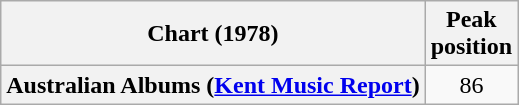<table class="wikitable plainrowheaders">
<tr>
<th>Chart (1978)</th>
<th>Peak<br>position</th>
</tr>
<tr>
<th scope="row">Australian Albums (<a href='#'>Kent Music Report</a>)</th>
<td align="center">86</td>
</tr>
</table>
